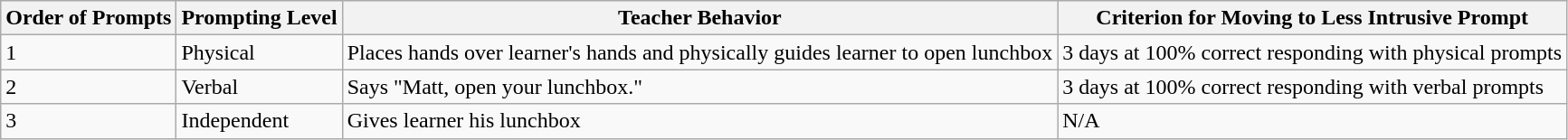<table class="wikitable">
<tr>
<th>Order of Prompts</th>
<th>Prompting Level</th>
<th>Teacher Behavior</th>
<th>Criterion for Moving to Less Intrusive Prompt</th>
</tr>
<tr>
<td>1</td>
<td>Physical</td>
<td>Places hands over learner's hands and physically guides learner to open lunchbox</td>
<td>3 days at 100% correct responding with physical prompts</td>
</tr>
<tr>
<td>2</td>
<td>Verbal</td>
<td>Says "Matt, open your lunchbox."</td>
<td>3 days at 100% correct responding with verbal prompts</td>
</tr>
<tr>
<td>3</td>
<td>Independent</td>
<td>Gives learner his lunchbox</td>
<td>N/A</td>
</tr>
</table>
